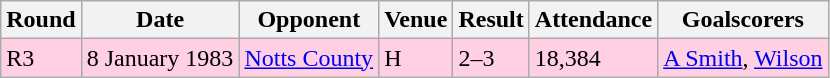<table class="wikitable">
<tr>
<th>Round</th>
<th>Date</th>
<th>Opponent</th>
<th>Venue</th>
<th>Result</th>
<th>Attendance</th>
<th>Goalscorers</th>
</tr>
<tr style="background-color: #ffd0e3;">
<td>R3</td>
<td>8 January 1983</td>
<td><a href='#'>Notts County</a></td>
<td>H</td>
<td>2–3</td>
<td>18,384</td>
<td><a href='#'>A Smith</a>, <a href='#'>Wilson</a></td>
</tr>
</table>
